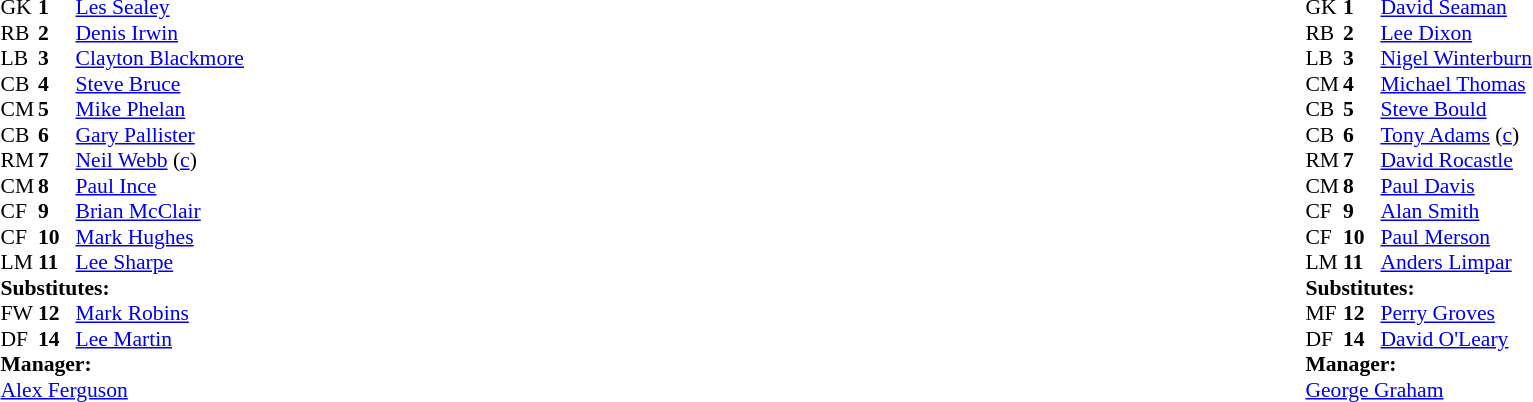<table width="100%">
<tr>
<td valign="top" width="50%"><br><table style="font-size: 90%" cellspacing="0" cellpadding="0">
<tr>
<th width="25"></th>
<th width="25"></th>
</tr>
<tr>
<td>GK</td>
<td><strong>1</strong></td>
<td> <a href='#'>Les Sealey</a></td>
</tr>
<tr>
<td>RB</td>
<td><strong>2</strong></td>
<td> <a href='#'>Denis Irwin</a></td>
<td></td>
<td></td>
</tr>
<tr>
<td>LB</td>
<td><strong>3</strong></td>
<td> <a href='#'>Clayton Blackmore</a></td>
</tr>
<tr>
<td>CB</td>
<td><strong>4</strong></td>
<td> <a href='#'>Steve Bruce</a></td>
</tr>
<tr>
<td>CM</td>
<td><strong>5</strong></td>
<td> <a href='#'>Mike Phelan</a></td>
</tr>
<tr>
<td>CB</td>
<td><strong>6</strong></td>
<td> <a href='#'>Gary Pallister</a></td>
</tr>
<tr>
<td>RM</td>
<td><strong>7</strong></td>
<td> <a href='#'>Neil Webb</a> (<a href='#'>c</a>)</td>
</tr>
<tr>
<td>CM</td>
<td><strong>8</strong></td>
<td> <a href='#'>Paul Ince</a></td>
</tr>
<tr>
<td>CF</td>
<td><strong>9</strong></td>
<td> <a href='#'>Brian McClair</a></td>
</tr>
<tr>
<td>CF</td>
<td><strong>10</strong></td>
<td> <a href='#'>Mark Hughes</a></td>
</tr>
<tr>
<td>LM</td>
<td><strong>11</strong></td>
<td> <a href='#'>Lee Sharpe</a></td>
<td></td>
<td></td>
</tr>
<tr>
<td colspan=4><strong>Substitutes:</strong></td>
</tr>
<tr>
<td>FW</td>
<td><strong>12</strong></td>
<td> <a href='#'>Mark Robins</a></td>
<td></td>
<td></td>
</tr>
<tr>
<td>DF</td>
<td><strong>14</strong></td>
<td> <a href='#'>Lee Martin</a></td>
<td></td>
<td></td>
</tr>
<tr>
<td colspan=4><strong>Manager:</strong></td>
</tr>
<tr>
<td colspan="4"> <a href='#'>Alex Ferguson</a></td>
</tr>
</table>
</td>
<td valign="top"></td>
<td valign="top" width="50%"><br><table style="font-size: 90%" cellspacing="0" cellpadding="0" align=center>
<tr>
<th width="25"></th>
<th width="25"></th>
</tr>
<tr>
<td>GK</td>
<td><strong>1</strong></td>
<td> <a href='#'>David Seaman</a></td>
</tr>
<tr>
<td>RB</td>
<td><strong>2</strong></td>
<td> <a href='#'>Lee Dixon</a></td>
</tr>
<tr>
<td>LB</td>
<td><strong>3</strong></td>
<td> <a href='#'>Nigel Winterburn</a></td>
<td></td>
</tr>
<tr>
<td>CM</td>
<td><strong>4</strong></td>
<td> <a href='#'>Michael Thomas</a></td>
<td></td>
</tr>
<tr>
<td>CB</td>
<td><strong>5</strong></td>
<td> <a href='#'>Steve Bould</a></td>
</tr>
<tr>
<td>CB</td>
<td><strong>6</strong></td>
<td> <a href='#'>Tony Adams</a> (<a href='#'>c</a>)</td>
</tr>
<tr>
<td>RM</td>
<td><strong>7</strong></td>
<td> <a href='#'>David Rocastle</a></td>
<td></td>
<td></td>
</tr>
<tr>
<td>CM</td>
<td><strong>8</strong></td>
<td> <a href='#'>Paul Davis</a></td>
</tr>
<tr>
<td>CF</td>
<td><strong>9</strong></td>
<td> <a href='#'>Alan Smith</a></td>
</tr>
<tr>
<td>CF</td>
<td><strong>10</strong></td>
<td> <a href='#'>Paul Merson</a></td>
</tr>
<tr>
<td>LM</td>
<td><strong>11</strong></td>
<td> <a href='#'>Anders Limpar</a></td>
<td></td>
</tr>
<tr>
<td colspan=4><strong>Substitutes:</strong></td>
</tr>
<tr>
<td>MF</td>
<td><strong>12</strong></td>
<td> <a href='#'>Perry Groves</a></td>
<td></td>
<td></td>
</tr>
<tr>
<td>DF</td>
<td><strong>14</strong></td>
<td> <a href='#'>David O'Leary</a></td>
</tr>
<tr>
<td colspan=4><strong>Manager:</strong></td>
</tr>
<tr>
<td colspan="4"> <a href='#'>George Graham</a></td>
</tr>
</table>
</td>
</tr>
</table>
